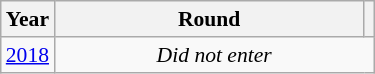<table class="wikitable" style="text-align: center; font-size:90%">
<tr>
<th>Year</th>
<th style="width:200px">Round</th>
<th></th>
</tr>
<tr>
<td><a href='#'>2018</a></td>
<td colspan="2"><em>Did not enter</em></td>
</tr>
</table>
